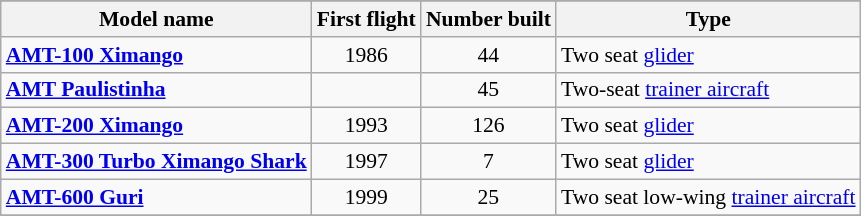<table class="wikitable" align=center style="font-size:90%;">
<tr>
</tr>
<tr style="background:#efefef;">
<th>Model name</th>
<th>First flight</th>
<th>Number built</th>
<th>Type</th>
</tr>
<tr>
<td align=left><strong><a href='#'>AMT-100 Ximango</a></strong></td>
<td align=center>1986</td>
<td align=center>44</td>
<td align=left>Two seat <a href='#'>glider</a></td>
</tr>
<tr>
<td align=left><strong><a href='#'>AMT Paulistinha</a></strong></td>
<td align=center></td>
<td align=center>45</td>
<td align=left>Two-seat <a href='#'>trainer aircraft</a></td>
</tr>
<tr>
<td align=left><strong><a href='#'>AMT-200 Ximango</a></strong></td>
<td align=center>1993</td>
<td align=center>126</td>
<td align=left>Two seat <a href='#'>glider</a></td>
</tr>
<tr>
<td align=left><strong><a href='#'>AMT-300 Turbo Ximango Shark</a></strong></td>
<td align=center>1997</td>
<td align=center>7</td>
<td align=left>Two seat <a href='#'>glider</a></td>
</tr>
<tr>
<td align=left><strong><a href='#'>AMT-600 Guri</a></strong></td>
<td align=center>1999</td>
<td align=center>25</td>
<td align=left>Two seat low-wing <a href='#'>trainer aircraft</a></td>
</tr>
<tr>
</tr>
</table>
